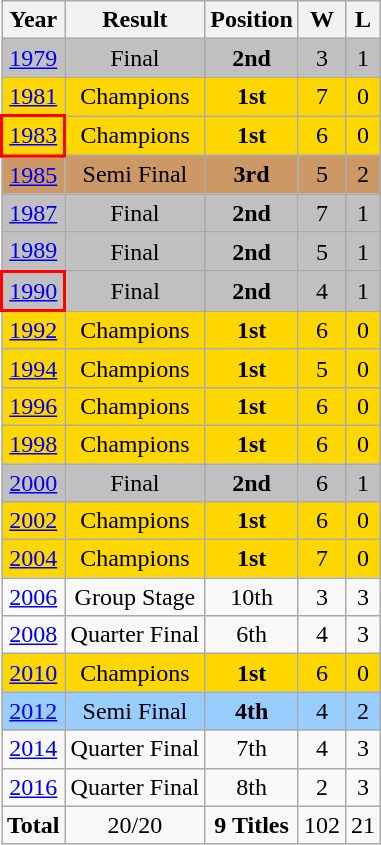<table class="wikitable" style="text-align: center;">
<tr>
<th>Year</th>
<th>Result</th>
<th>Position</th>
<th>W</th>
<th>L</th>
</tr>
<tr style="background:silver;">
<td> <a href='#'>1979</a></td>
<td>Final</td>
<td><strong>2nd</strong></td>
<td>3</td>
<td>1</td>
</tr>
<tr style="background:gold;">
<td> <a href='#'>1981</a></td>
<td>Champions</td>
<td><strong>1st</strong></td>
<td>7</td>
<td>0</td>
</tr>
<tr style="background:gold;">
<td style="border: 2px solid red"> <a href='#'>1983</a></td>
<td>Champions</td>
<td><strong>1st</strong></td>
<td>6</td>
<td>0</td>
</tr>
<tr style="background:#c96;">
<td> <a href='#'>1985</a></td>
<td>Semi Final</td>
<td><strong>3rd</strong></td>
<td>5</td>
<td>2</td>
</tr>
<tr style="background:silver;">
<td> <a href='#'>1987</a></td>
<td>Final</td>
<td><strong>2nd</strong></td>
<td>7</td>
<td>1</td>
</tr>
<tr style="background:silver;">
<td> <a href='#'>1989</a></td>
<td>Final</td>
<td><strong>2nd</strong></td>
<td>5</td>
<td>1</td>
</tr>
<tr style="background:silver;">
<td style="border: 2px solid red"> <a href='#'>1990</a></td>
<td>Final</td>
<td><strong>2nd</strong></td>
<td>4</td>
<td>1</td>
</tr>
<tr style="background:gold;">
<td> <a href='#'>1992</a></td>
<td>Champions</td>
<td><strong>1st</strong></td>
<td>6</td>
<td>0</td>
</tr>
<tr style="background:gold;">
<td> <a href='#'>1994</a></td>
<td>Champions</td>
<td><strong>1st</strong></td>
<td>5</td>
<td>0</td>
</tr>
<tr style="background:gold;">
<td> <a href='#'>1996</a></td>
<td>Champions</td>
<td><strong>1st</strong></td>
<td>6</td>
<td>0</td>
</tr>
<tr style="background:gold;">
<td> <a href='#'>1998</a></td>
<td>Champions</td>
<td><strong>1st</strong></td>
<td>6</td>
<td>0</td>
</tr>
<tr style="background:silver;">
<td> <a href='#'>2000</a></td>
<td>Final</td>
<td><strong>2nd</strong></td>
<td>6</td>
<td>1</td>
</tr>
<tr style="background:gold;">
<td> <a href='#'>2002</a></td>
<td>Champions</td>
<td><strong>1st</strong></td>
<td>6</td>
<td>0</td>
</tr>
<tr style="background:gold;">
<td> <a href='#'>2004</a></td>
<td>Champions</td>
<td><strong>1st</strong></td>
<td>7</td>
<td>0</td>
</tr>
<tr>
<td> <a href='#'>2006</a></td>
<td>Group Stage</td>
<td>10th</td>
<td>3</td>
<td>3</td>
</tr>
<tr>
<td> <a href='#'>2008</a></td>
<td>Quarter Final</td>
<td>6th</td>
<td>4</td>
<td>3</td>
</tr>
<tr style="background:gold;">
<td> <a href='#'>2010</a></td>
<td>Champions</td>
<td><strong>1st</strong></td>
<td>6</td>
<td>0</td>
</tr>
<tr style="background:#9acdff;">
<td> <a href='#'>2012</a></td>
<td>Semi Final</td>
<td><strong>4th </strong></td>
<td>4</td>
<td>2</td>
</tr>
<tr>
<td> <a href='#'>2014</a></td>
<td>Quarter Final</td>
<td>7th</td>
<td>4</td>
<td>3</td>
</tr>
<tr>
<td> <a href='#'>2016</a></td>
<td>Quarter Final</td>
<td>8th</td>
<td>2</td>
<td>3</td>
</tr>
<tr>
<td><strong>Total</strong></td>
<td>20/20</td>
<td><strong>9 Titles</strong></td>
<td>102</td>
<td>21</td>
</tr>
</table>
